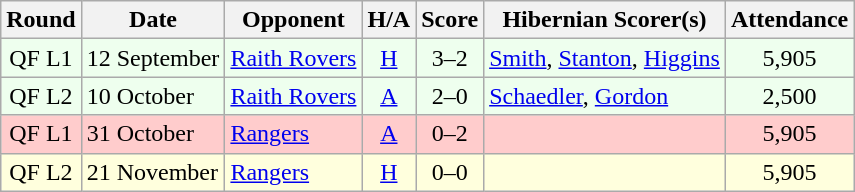<table class="wikitable" style="text-align:center">
<tr>
<th>Round</th>
<th>Date</th>
<th>Opponent</th>
<th>H/A</th>
<th>Score</th>
<th>Hibernian Scorer(s)</th>
<th>Attendance</th>
</tr>
<tr bgcolor=#EEFFEE>
<td>QF L1</td>
<td align=left>12 September</td>
<td align=left><a href='#'>Raith Rovers</a></td>
<td><a href='#'>H</a></td>
<td>3–2</td>
<td align=left><a href='#'>Smith</a>, <a href='#'>Stanton</a>, <a href='#'>Higgins</a></td>
<td>5,905</td>
</tr>
<tr bgcolor=#EEFFEE>
<td>QF L2</td>
<td align=left>10 October</td>
<td align=left><a href='#'>Raith Rovers</a></td>
<td><a href='#'>A</a></td>
<td>2–0</td>
<td align=left><a href='#'>Schaedler</a>, <a href='#'>Gordon</a></td>
<td>2,500</td>
</tr>
<tr bgcolor=#FFCCCC>
<td>QF L1</td>
<td align=left>31 October</td>
<td align=left><a href='#'>Rangers</a></td>
<td><a href='#'>A</a></td>
<td>0–2</td>
<td align=left></td>
<td>5,905</td>
</tr>
<tr bgcolor=#FFFFDD>
<td>QF L2</td>
<td align=left>21 November</td>
<td align=left><a href='#'>Rangers</a></td>
<td><a href='#'>H</a></td>
<td>0–0</td>
<td align=left></td>
<td>5,905</td>
</tr>
</table>
